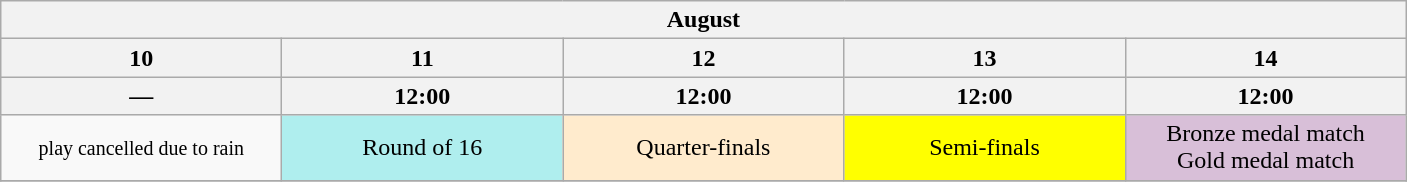<table class="wikitable" style="text-align:center">
<tr>
<th colspan=5>August</th>
</tr>
<tr>
<th width=180>10</th>
<th width=180>11</th>
<th width=180>12</th>
<th width=180>13</th>
<th width=180>14</th>
</tr>
<tr>
<th>—</th>
<th>12:00</th>
<th>12:00</th>
<th>12:00</th>
<th>12:00</th>
</tr>
<tr>
<td><small>play cancelled due to rain</small></td>
<td bgcolor="#afeeee">Round of 16</td>
<td bgcolor=#ffebcd>Quarter-finals</td>
<td bgcolor=#FFFF00>Semi-finals</td>
<td bgcolor=#D8BFD8>Bronze medal match<br>Gold medal match</td>
</tr>
<tr>
</tr>
</table>
